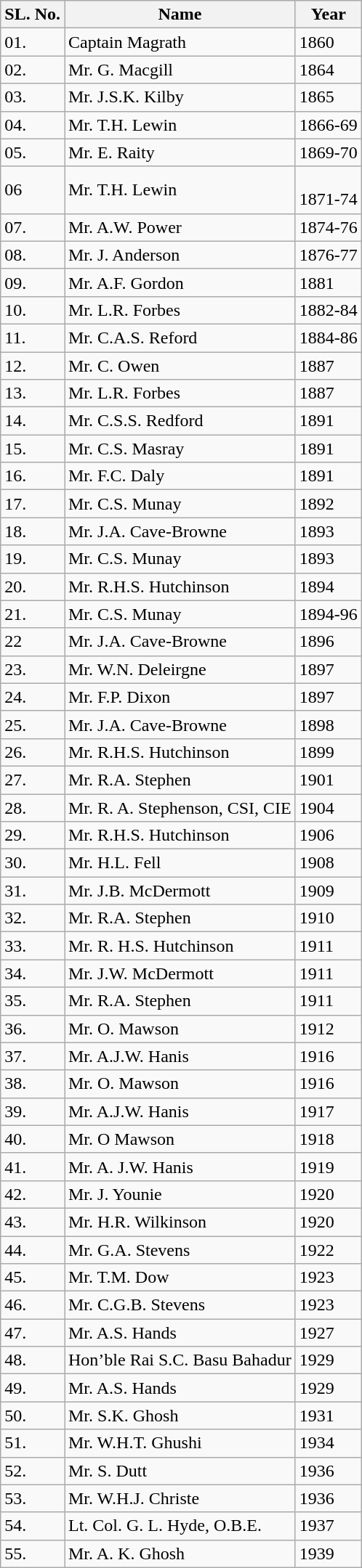<table class="wikitable">
<tr>
<th>SL. No.</th>
<th>Name</th>
<th>Year</th>
</tr>
<tr>
<td>01.</td>
<td>Captain Magrath</td>
<td>1860</td>
</tr>
<tr>
<td>02.</td>
<td>Mr. G. Macgill</td>
<td>1864</td>
</tr>
<tr>
<td>03.</td>
<td>Mr. J.S.K. Kilby</td>
<td>1865</td>
</tr>
<tr>
<td>04.</td>
<td>Mr. T.H. Lewin</td>
<td>1866-69</td>
</tr>
<tr>
<td>05.</td>
<td>Mr. E. Raity</td>
<td>1869-70</td>
</tr>
<tr>
<td>06</td>
<td>Mr. T.H. Lewin</td>
<td><br>1871-74</td>
</tr>
<tr>
<td>07.</td>
<td>Mr. A.W. Power</td>
<td>1874-76</td>
</tr>
<tr>
<td>08.</td>
<td>Mr. J. Anderson</td>
<td>1876-77</td>
</tr>
<tr>
<td>09.</td>
<td>Mr. A.F. Gordon</td>
<td>1881</td>
</tr>
<tr>
<td>10.</td>
<td>Mr. L.R. Forbes</td>
<td>1882-84</td>
</tr>
<tr>
<td>11.</td>
<td>Mr. C.A.S. Reford</td>
<td>1884-86</td>
</tr>
<tr>
<td>12.</td>
<td>Mr. C. Owen</td>
<td>1887</td>
</tr>
<tr>
<td>13.</td>
<td>Mr. L.R. Forbes</td>
<td>1887</td>
</tr>
<tr>
<td>14.</td>
<td>Mr. C.S.S. Redford</td>
<td>1891</td>
</tr>
<tr>
<td>15.</td>
<td>Mr. C.S. Masray</td>
<td>1891</td>
</tr>
<tr>
<td>16.</td>
<td>Mr. F.C. Daly</td>
<td>1891</td>
</tr>
<tr>
<td>17.</td>
<td>Mr. C.S. Munay</td>
<td>1892</td>
</tr>
<tr>
<td>18.</td>
<td>Mr. J.A. Cave-Browne</td>
<td>1893</td>
</tr>
<tr>
<td>19.</td>
<td>Mr. C.S. Munay</td>
<td>1893</td>
</tr>
<tr>
<td>20.</td>
<td>Mr. R.H.S. Hutchinson</td>
<td>1894</td>
</tr>
<tr>
<td>21.</td>
<td>Mr. C.S. Munay</td>
<td>1894-96</td>
</tr>
<tr>
<td>22</td>
<td>Mr. J.A. Cave-Browne</td>
<td>1896</td>
</tr>
<tr>
<td>23.</td>
<td>Mr. W.N. Deleirgne</td>
<td>1897</td>
</tr>
<tr>
<td>24.</td>
<td>Mr. F.P. Dixon</td>
<td>1897</td>
</tr>
<tr>
<td>25.</td>
<td>Mr. J.A. Cave-Browne</td>
<td>1898</td>
</tr>
<tr>
<td>26.</td>
<td>Mr. R.H.S. Hutchinson</td>
<td>1899</td>
</tr>
<tr>
<td>27.</td>
<td>Mr. R.A. Stephen</td>
<td>1901</td>
</tr>
<tr>
<td>28.</td>
<td>Mr. R. A. Stephenson, CSI, CIE</td>
<td>1904</td>
</tr>
<tr>
<td>29.</td>
<td>Mr. R.H.S. Hutchinson</td>
<td>1906</td>
</tr>
<tr>
<td>30.</td>
<td>Mr. H.L. Fell</td>
<td>1908</td>
</tr>
<tr>
<td>31.</td>
<td>Mr. J.B. McDermott</td>
<td>1909</td>
</tr>
<tr>
<td>32.</td>
<td>Mr. R.A. Stephen</td>
<td>1910</td>
</tr>
<tr>
<td>33.</td>
<td>Mr. R. H.S. Hutchinson</td>
<td>1911</td>
</tr>
<tr>
<td>34.</td>
<td>Mr. J.W. McDermott</td>
<td>1911</td>
</tr>
<tr>
<td>35.</td>
<td>Mr. R.A. Stephen</td>
<td>1911</td>
</tr>
<tr>
<td>36.</td>
<td>Mr. O. Mawson</td>
<td>1912</td>
</tr>
<tr>
<td>37.</td>
<td>Mr. A.J.W. Hanis</td>
<td>1916</td>
</tr>
<tr>
<td>38.</td>
<td>Mr. O. Mawson</td>
<td>1916</td>
</tr>
<tr>
<td>39.</td>
<td>Mr. A.J.W. Hanis</td>
<td>1917</td>
</tr>
<tr>
<td>40.</td>
<td>Mr. O Mawson</td>
<td>1918</td>
</tr>
<tr>
<td>41.</td>
<td>Mr. A. J.W. Hanis</td>
<td>1919</td>
</tr>
<tr>
<td>42.</td>
<td>Mr. J. Younie</td>
<td>1920</td>
</tr>
<tr>
<td>43.</td>
<td>Mr. H.R. Wilkinson</td>
<td>1920</td>
</tr>
<tr>
<td>44.</td>
<td>Mr. G.A. Stevens</td>
<td>1922</td>
</tr>
<tr>
<td>45.</td>
<td>Mr. T.M. Dow</td>
<td>1923</td>
</tr>
<tr>
<td>46.</td>
<td>Mr. C.G.B. Stevens</td>
<td>1923</td>
</tr>
<tr>
<td>47.</td>
<td>Mr. A.S. Hands</td>
<td>1927</td>
</tr>
<tr>
<td>48.</td>
<td>Hon’ble Rai S.C. Basu Bahadur</td>
<td>1929</td>
</tr>
<tr>
<td>49.</td>
<td>Mr. A.S. Hands</td>
<td>1929</td>
</tr>
<tr>
<td>50.</td>
<td>Mr. S.K. Ghosh</td>
<td>1931</td>
</tr>
<tr>
<td>51.</td>
<td>Mr. W.H.T. Ghushi</td>
<td>1934</td>
</tr>
<tr>
<td>52.</td>
<td>Mr. S. Dutt</td>
<td>1936</td>
</tr>
<tr>
<td>53.</td>
<td>Mr. W.H.J. Christe</td>
<td>1936</td>
</tr>
<tr>
<td>54.</td>
<td>Lt. Col. G. L. Hyde, O.B.E.</td>
<td>1937</td>
</tr>
<tr>
<td>55.</td>
<td>Mr. A. K. Ghosh</td>
<td>1939</td>
</tr>
</table>
